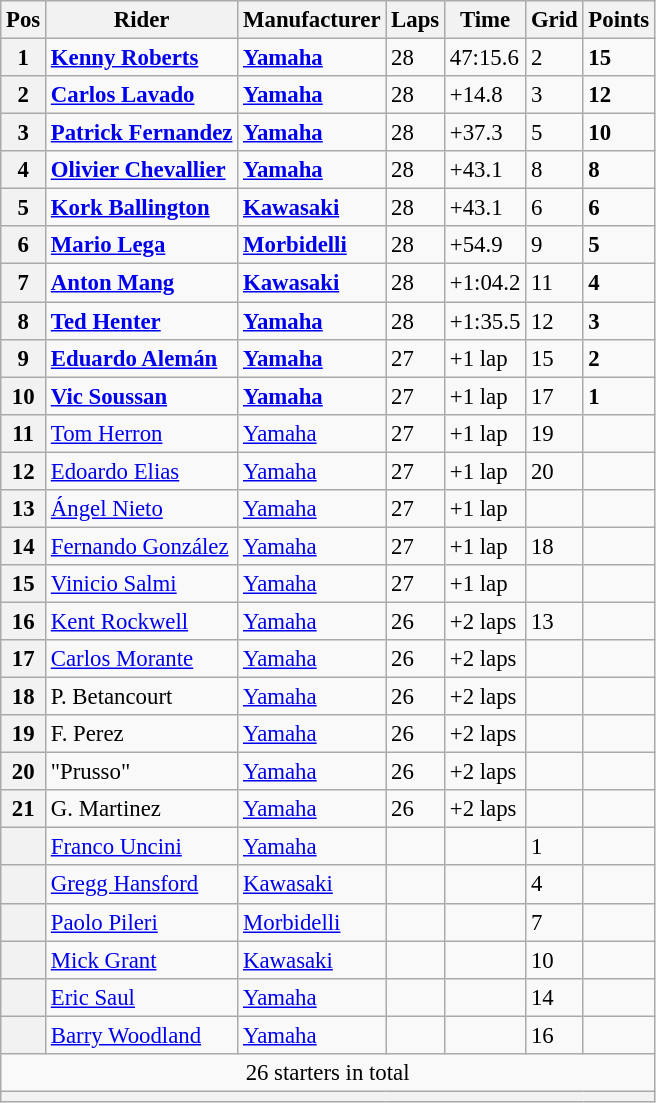<table class="wikitable" style="font-size: 95%;">
<tr>
<th>Pos</th>
<th>Rider</th>
<th>Manufacturer</th>
<th>Laps</th>
<th>Time</th>
<th>Grid</th>
<th>Points</th>
</tr>
<tr>
<th>1</th>
<td> <strong><a href='#'>Kenny Roberts</a></strong></td>
<td><strong><a href='#'>Yamaha</a></strong></td>
<td>28</td>
<td>47:15.6</td>
<td>2</td>
<td><strong>15</strong></td>
</tr>
<tr>
<th>2</th>
<td> <strong><a href='#'>Carlos Lavado</a></strong></td>
<td><strong><a href='#'>Yamaha</a></strong></td>
<td>28</td>
<td>+14.8</td>
<td>3</td>
<td><strong>12</strong></td>
</tr>
<tr>
<th>3</th>
<td> <strong><a href='#'>Patrick Fernandez</a></strong></td>
<td><strong><a href='#'>Yamaha</a></strong></td>
<td>28</td>
<td>+37.3</td>
<td>5</td>
<td><strong>10</strong></td>
</tr>
<tr>
<th>4</th>
<td> <strong><a href='#'>Olivier Chevallier</a></strong></td>
<td><strong><a href='#'>Yamaha</a></strong></td>
<td>28</td>
<td>+43.1</td>
<td>8</td>
<td><strong>8</strong></td>
</tr>
<tr>
<th>5</th>
<td> <strong><a href='#'>Kork Ballington</a></strong></td>
<td><strong><a href='#'>Kawasaki</a></strong></td>
<td>28</td>
<td>+43.1</td>
<td>6</td>
<td><strong>6</strong></td>
</tr>
<tr>
<th>6</th>
<td> <strong><a href='#'>Mario Lega</a></strong></td>
<td><strong><a href='#'>Morbidelli</a></strong></td>
<td>28</td>
<td>+54.9</td>
<td>9</td>
<td><strong>5</strong></td>
</tr>
<tr>
<th>7</th>
<td> <strong><a href='#'>Anton Mang</a></strong></td>
<td><strong><a href='#'>Kawasaki</a></strong></td>
<td>28</td>
<td>+1:04.2</td>
<td>11</td>
<td><strong>4</strong></td>
</tr>
<tr>
<th>8</th>
<td> <strong><a href='#'>Ted Henter</a></strong></td>
<td><strong><a href='#'>Yamaha</a></strong></td>
<td>28</td>
<td>+1:35.5</td>
<td>12</td>
<td><strong>3</strong></td>
</tr>
<tr>
<th>9</th>
<td> <strong><a href='#'>Eduardo Alemán</a></strong></td>
<td><strong><a href='#'>Yamaha</a></strong></td>
<td>27</td>
<td>+1 lap</td>
<td>15</td>
<td><strong>2</strong></td>
</tr>
<tr>
<th>10</th>
<td> <strong><a href='#'>Vic Soussan</a></strong></td>
<td><strong><a href='#'>Yamaha</a></strong></td>
<td>27</td>
<td>+1 lap</td>
<td>17</td>
<td><strong>1</strong></td>
</tr>
<tr>
<th>11</th>
<td> <a href='#'>Tom Herron</a></td>
<td><a href='#'>Yamaha</a></td>
<td>27</td>
<td>+1 lap</td>
<td>19</td>
<td></td>
</tr>
<tr>
<th>12</th>
<td> <a href='#'>Edoardo Elias</a></td>
<td><a href='#'>Yamaha</a></td>
<td>27</td>
<td>+1 lap</td>
<td>20</td>
<td></td>
</tr>
<tr>
<th>13</th>
<td> <a href='#'>Ángel Nieto</a></td>
<td><a href='#'>Yamaha</a></td>
<td>27</td>
<td>+1 lap</td>
<td></td>
<td></td>
</tr>
<tr>
<th>14</th>
<td> <a href='#'>Fernando González</a></td>
<td><a href='#'>Yamaha</a></td>
<td>27</td>
<td>+1 lap</td>
<td>18</td>
<td></td>
</tr>
<tr>
<th>15</th>
<td> <a href='#'>Vinicio Salmi</a></td>
<td><a href='#'>Yamaha</a></td>
<td>27</td>
<td>+1 lap</td>
<td></td>
<td></td>
</tr>
<tr>
<th>16</th>
<td> <a href='#'>Kent Rockwell</a></td>
<td><a href='#'>Yamaha</a></td>
<td>26</td>
<td>+2 laps</td>
<td>13</td>
<td></td>
</tr>
<tr>
<th>17</th>
<td> <a href='#'>Carlos Morante</a></td>
<td><a href='#'>Yamaha</a></td>
<td>26</td>
<td>+2 laps</td>
<td></td>
<td></td>
</tr>
<tr>
<th>18</th>
<td> P. Betancourt</td>
<td><a href='#'>Yamaha</a></td>
<td>26</td>
<td>+2 laps</td>
<td></td>
<td></td>
</tr>
<tr>
<th>19</th>
<td> F. Perez</td>
<td><a href='#'>Yamaha</a></td>
<td>26</td>
<td>+2 laps</td>
<td></td>
<td></td>
</tr>
<tr>
<th>20</th>
<td> "Prusso"</td>
<td><a href='#'>Yamaha</a></td>
<td>26</td>
<td>+2 laps</td>
<td></td>
<td></td>
</tr>
<tr>
<th>21</th>
<td> G. Martinez</td>
<td><a href='#'>Yamaha</a></td>
<td>26</td>
<td>+2 laps</td>
<td></td>
<td></td>
</tr>
<tr>
<th></th>
<td> <a href='#'>Franco Uncini</a></td>
<td><a href='#'>Yamaha</a></td>
<td></td>
<td></td>
<td>1</td>
<td></td>
</tr>
<tr>
<th></th>
<td> <a href='#'>Gregg Hansford</a></td>
<td><a href='#'>Kawasaki</a></td>
<td></td>
<td></td>
<td>4</td>
<td></td>
</tr>
<tr>
<th></th>
<td> <a href='#'>Paolo Pileri</a></td>
<td><a href='#'>Morbidelli</a></td>
<td></td>
<td></td>
<td>7</td>
<td></td>
</tr>
<tr>
<th></th>
<td> <a href='#'>Mick Grant</a></td>
<td><a href='#'>Kawasaki</a></td>
<td></td>
<td></td>
<td>10</td>
<td></td>
</tr>
<tr>
<th></th>
<td> <a href='#'>Eric Saul</a></td>
<td><a href='#'>Yamaha</a></td>
<td></td>
<td></td>
<td>14</td>
<td></td>
</tr>
<tr>
<th></th>
<td> <a href='#'>Barry Woodland</a></td>
<td><a href='#'>Yamaha</a></td>
<td></td>
<td></td>
<td>16</td>
<td></td>
</tr>
<tr>
<td colspan=8 align=center>26 starters in total</td>
</tr>
<tr>
<th colspan=8></th>
</tr>
</table>
